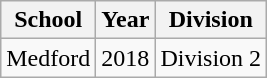<table class="wikitable">
<tr>
<th>School</th>
<th>Year</th>
<th>Division</th>
</tr>
<tr>
<td>Medford</td>
<td>2018</td>
<td>Division 2</td>
</tr>
</table>
